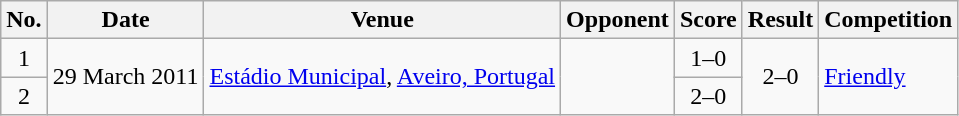<table class="wikitable sortable">
<tr>
<th scope="col">No.</th>
<th scope="col">Date</th>
<th scope="col">Venue</th>
<th scope="col">Opponent</th>
<th scope="col">Score</th>
<th scope="col">Result</th>
<th scope="col">Competition</th>
</tr>
<tr>
<td align="center">1</td>
<td rowspan="2">29 March 2011</td>
<td rowspan="2"><a href='#'>Estádio Municipal</a>, <a href='#'>Aveiro, Portugal</a></td>
<td rowspan="2"></td>
<td align="center">1–0</td>
<td rowspan="2" align="center">2–0</td>
<td rowspan="2"><a href='#'>Friendly</a></td>
</tr>
<tr>
<td align="center">2</td>
<td align="center">2–0</td>
</tr>
</table>
